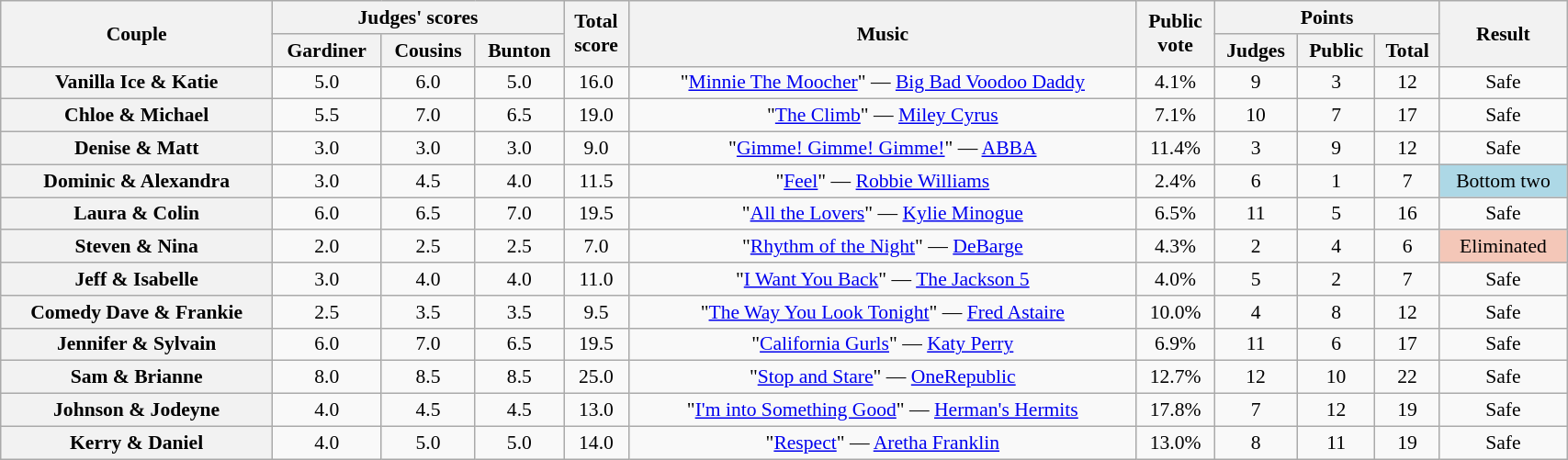<table class="wikitable sortable" style="text-align:center; font-size:90%; width:90%">
<tr>
<th scope="col" rowspan=2>Couple</th>
<th scope="col" colspan=3 class="unsortable">Judges' scores</th>
<th scope="col" rowspan=2>Total<br>score</th>
<th scope="col" rowspan=2 class="unsortable">Music</th>
<th scope="col" rowspan=2>Public<br>vote</th>
<th scope="col" colspan=3 class="unsortable">Points</th>
<th scope="col" rowspan=2 class="unsortable">Result</th>
</tr>
<tr>
<th class="unsortable">Gardiner</th>
<th class="unsortable">Cousins</th>
<th class="unsortable">Bunton</th>
<th class="unsortable">Judges</th>
<th class="unsortable">Public</th>
<th>Total</th>
</tr>
<tr>
<th scope="row">Vanilla Ice & Katie</th>
<td>5.0</td>
<td>6.0</td>
<td>5.0</td>
<td>16.0</td>
<td>"<a href='#'>Minnie The Moocher</a>" — <a href='#'>Big Bad Voodoo Daddy</a></td>
<td>4.1%</td>
<td>9</td>
<td>3</td>
<td>12</td>
<td>Safe</td>
</tr>
<tr>
<th scope="row">Chloe & Michael</th>
<td>5.5</td>
<td>7.0</td>
<td>6.5</td>
<td>19.0</td>
<td>"<a href='#'>The Climb</a>" — <a href='#'>Miley Cyrus</a></td>
<td>7.1%</td>
<td>10</td>
<td>7</td>
<td>17</td>
<td>Safe</td>
</tr>
<tr>
<th scope="row">Denise & Matt</th>
<td>3.0</td>
<td>3.0</td>
<td>3.0</td>
<td>9.0</td>
<td>"<a href='#'>Gimme! Gimme! Gimme!</a>" — <a href='#'>ABBA</a></td>
<td>11.4%</td>
<td>3</td>
<td>9</td>
<td>12</td>
<td>Safe</td>
</tr>
<tr>
<th scope="row">Dominic & Alexandra</th>
<td>3.0</td>
<td>4.5</td>
<td>4.0</td>
<td>11.5</td>
<td>"<a href='#'>Feel</a>" — <a href='#'>Robbie Williams</a></td>
<td>2.4%</td>
<td>6</td>
<td>1</td>
<td>7</td>
<td bgcolor=lightblue>Bottom two</td>
</tr>
<tr>
<th scope="row">Laura & Colin</th>
<td>6.0</td>
<td>6.5</td>
<td>7.0</td>
<td>19.5</td>
<td>"<a href='#'>All the Lovers</a>" — <a href='#'>Kylie Minogue</a></td>
<td>6.5%</td>
<td>11</td>
<td>5</td>
<td>16</td>
<td>Safe</td>
</tr>
<tr>
<th scope="row">Steven & Nina</th>
<td>2.0</td>
<td>2.5</td>
<td>2.5</td>
<td>7.0</td>
<td>"<a href='#'>Rhythm of the Night</a>" — <a href='#'>DeBarge</a></td>
<td>4.3%</td>
<td>2</td>
<td>4</td>
<td>6</td>
<td bgcolor="f4c7b8">Eliminated</td>
</tr>
<tr>
<th scope="row">Jeff & Isabelle</th>
<td>3.0</td>
<td>4.0</td>
<td>4.0</td>
<td>11.0</td>
<td>"<a href='#'>I Want You Back</a>" — <a href='#'>The Jackson 5</a></td>
<td>4.0%</td>
<td>5</td>
<td>2</td>
<td>7</td>
<td>Safe</td>
</tr>
<tr>
<th scope="row">Comedy Dave & Frankie</th>
<td>2.5</td>
<td>3.5</td>
<td>3.5</td>
<td>9.5</td>
<td>"<a href='#'>The Way You Look Tonight</a>" — <a href='#'>Fred Astaire</a></td>
<td>10.0%</td>
<td>4</td>
<td>8</td>
<td>12</td>
<td>Safe</td>
</tr>
<tr>
<th scope="row">Jennifer & Sylvain</th>
<td>6.0</td>
<td>7.0</td>
<td>6.5</td>
<td>19.5</td>
<td>"<a href='#'>California Gurls</a>" — <a href='#'>Katy Perry</a></td>
<td>6.9%</td>
<td>11</td>
<td>6</td>
<td>17</td>
<td>Safe</td>
</tr>
<tr>
<th scope="row">Sam & Brianne</th>
<td>8.0</td>
<td>8.5</td>
<td>8.5</td>
<td>25.0</td>
<td>"<a href='#'>Stop and Stare</a>" — <a href='#'>OneRepublic</a></td>
<td>12.7%</td>
<td>12</td>
<td>10</td>
<td>22</td>
<td>Safe</td>
</tr>
<tr>
<th scope="row">Johnson & Jodeyne</th>
<td>4.0</td>
<td>4.5</td>
<td>4.5</td>
<td>13.0</td>
<td>"<a href='#'>I'm into Something Good</a>" — <a href='#'>Herman's Hermits</a></td>
<td>17.8%</td>
<td>7</td>
<td>12</td>
<td>19</td>
<td>Safe</td>
</tr>
<tr>
<th scope="row">Kerry & Daniel</th>
<td>4.0</td>
<td>5.0</td>
<td>5.0</td>
<td>14.0</td>
<td>"<a href='#'>Respect</a>" — <a href='#'>Aretha Franklin</a></td>
<td>13.0%</td>
<td>8</td>
<td>11</td>
<td>19</td>
<td>Safe</td>
</tr>
</table>
